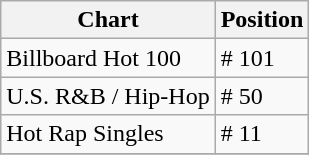<table class="wikitable">
<tr>
<th align="left">Chart</th>
<th align="left">Position</th>
</tr>
<tr>
<td align="left">Billboard Hot 100</td>
<td align="left"># 101</td>
</tr>
<tr>
<td align="left">U.S. R&B / Hip-Hop</td>
<td align="left"># 50</td>
</tr>
<tr>
<td align="left">Hot Rap Singles</td>
<td align="left"># 11</td>
</tr>
<tr>
</tr>
</table>
